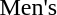<table>
<tr style="vertical-align:top">
<td>Men's</td>
<td> </td>
<td> </td>
<td> </td>
</tr>
</table>
